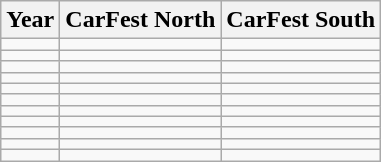<table class="wikitable">
<tr>
<th>Year</th>
<th>CarFest North</th>
<th>CarFest South</th>
</tr>
<tr>
<td></td>
<td></td>
<td></td>
</tr>
<tr>
<td></td>
<td></td>
<td></td>
</tr>
<tr>
<td></td>
<td></td>
<td></td>
</tr>
<tr>
<td></td>
<td></td>
<td></td>
</tr>
<tr>
<td></td>
<td></td>
<td></td>
</tr>
<tr>
<td></td>
<td></td>
<td></td>
</tr>
<tr>
<td></td>
<td></td>
<td></td>
</tr>
<tr>
<td></td>
<td></td>
<td></td>
</tr>
<tr>
<td></td>
<td></td>
<td></td>
</tr>
<tr>
<td></td>
<td></td>
<td></td>
</tr>
<tr>
<td></td>
<td></td>
<td></td>
</tr>
</table>
